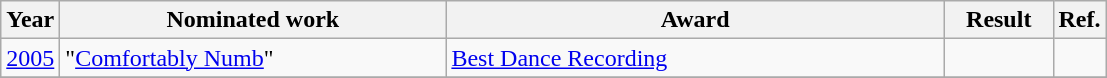<table class="wikitable">
<tr>
<th>Year</th>
<th width="250">Nominated work</th>
<th width="325">Award</th>
<th width="65">Result</th>
<th>Ref.</th>
</tr>
<tr>
<td align="center"><a href='#'>2005</a></td>
<td>"<a href='#'>Comfortably Numb</a>"</td>
<td><a href='#'>Best Dance Recording</a></td>
<td></td>
<td align="center"></td>
</tr>
<tr>
</tr>
</table>
